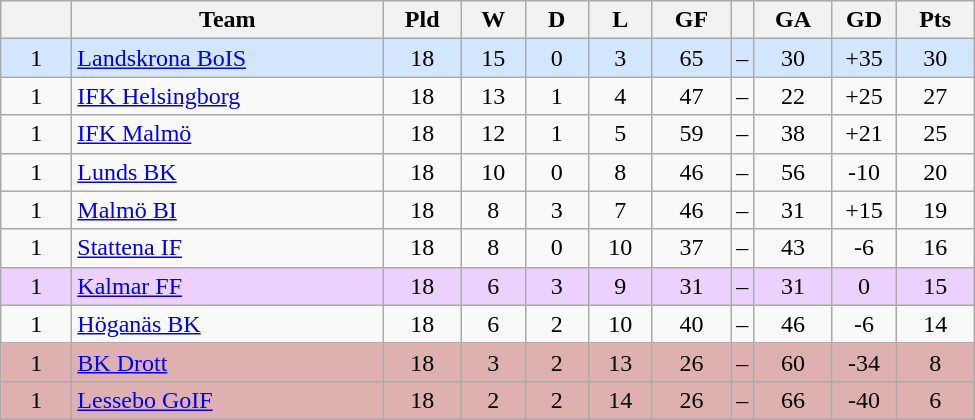<table class="wikitable" style="text-align: center;">
<tr>
<th style="width: 40px;"></th>
<th style="width: 200px;">Team</th>
<th style="width: 45px;">Pld</th>
<th style="width: 35px;">W</th>
<th style="width: 35px;">D</th>
<th style="width: 35px;">L</th>
<th style="width: 45px;">GF</th>
<th></th>
<th style="width: 45px;">GA</th>
<th style="width: 35px;">GD</th>
<th style="width: 45px;">Pts</th>
</tr>
<tr style="background: #d2e6ff">
<td>1</td>
<td style="text-align: left;"><a href='#'>Landskrona BoIS</a></td>
<td>18</td>
<td>15</td>
<td>0</td>
<td>3</td>
<td>65</td>
<td>–</td>
<td>30</td>
<td>+35</td>
<td>30</td>
</tr>
<tr>
<td>1</td>
<td style="text-align: left;"><a href='#'>IFK Helsingborg</a></td>
<td>18</td>
<td>13</td>
<td>1</td>
<td>4</td>
<td>47</td>
<td>–</td>
<td>22</td>
<td>+25</td>
<td>27</td>
</tr>
<tr>
<td>1</td>
<td style="text-align: left;"><a href='#'>IFK Malmö</a></td>
<td>18</td>
<td>12</td>
<td>1</td>
<td>5</td>
<td>59</td>
<td>–</td>
<td>38</td>
<td>+21</td>
<td>25</td>
</tr>
<tr>
<td>1</td>
<td style="text-align: left;"><a href='#'>Lunds BK</a></td>
<td>18</td>
<td>10</td>
<td>0</td>
<td>8</td>
<td>46</td>
<td>–</td>
<td>56</td>
<td>-10</td>
<td>20</td>
</tr>
<tr>
<td>1</td>
<td style="text-align: left;"><a href='#'>Malmö BI</a></td>
<td>18</td>
<td>8</td>
<td>3</td>
<td>7</td>
<td>46</td>
<td>–</td>
<td>31</td>
<td>+15</td>
<td>19</td>
</tr>
<tr>
<td>1</td>
<td style="text-align: left;"><a href='#'>Stattena IF</a></td>
<td>18</td>
<td>8</td>
<td>0</td>
<td>10</td>
<td>37</td>
<td>–</td>
<td>43</td>
<td>-6</td>
<td>16</td>
</tr>
<tr style="background: #ecd1ff">
<td>1</td>
<td style="text-align: left;"><a href='#'>Kalmar FF</a></td>
<td>18</td>
<td>6</td>
<td>3</td>
<td>9</td>
<td>31</td>
<td>–</td>
<td>31</td>
<td>0</td>
<td>15</td>
</tr>
<tr>
<td>1</td>
<td style="text-align: left;"><a href='#'>Höganäs BK</a></td>
<td>18</td>
<td>6</td>
<td>2</td>
<td>10</td>
<td>40</td>
<td>–</td>
<td>46</td>
<td>-6</td>
<td>14</td>
</tr>
<tr style="background: #deb0b0">
<td>1</td>
<td style="text-align: left;"><a href='#'>BK Drott</a></td>
<td>18</td>
<td>3</td>
<td>2</td>
<td>13</td>
<td>26</td>
<td>–</td>
<td>60</td>
<td>-34</td>
<td>8</td>
</tr>
<tr style="background: #deb0b0">
<td>1</td>
<td style="text-align: left;"><a href='#'>Lessebo GoIF</a></td>
<td>18</td>
<td>2</td>
<td>2</td>
<td>14</td>
<td>26</td>
<td>–</td>
<td>66</td>
<td>-40</td>
<td>6</td>
</tr>
</table>
